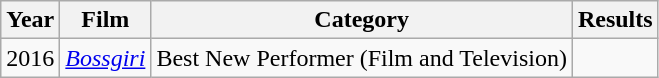<table class="wikitable sortable">
<tr>
<th>Year</th>
<th>Film</th>
<th>Category</th>
<th>Results</th>
</tr>
<tr>
<td>2016</td>
<td><em><a href='#'>Bossgiri</a></em></td>
<td>Best New Performer (Film and Television)</td>
<td></td>
</tr>
</table>
